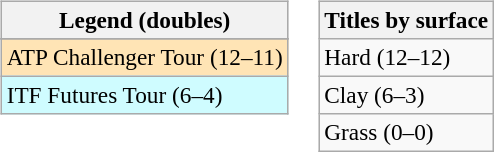<table>
<tr valign=top>
<td><br><table class=wikitable style=font-size:97%>
<tr>
<th>Legend (doubles)</th>
</tr>
<tr bgcolor=e5d1cb>
</tr>
<tr bgcolor=moccasin>
<td>ATP Challenger Tour (12–11)</td>
</tr>
<tr bgcolor=cffcff>
<td>ITF Futures Tour (6–4)</td>
</tr>
</table>
</td>
<td><br><table class=wikitable style=font-size:97%>
<tr>
<th>Titles by surface</th>
</tr>
<tr>
<td>Hard (12–12)</td>
</tr>
<tr>
<td>Clay (6–3)</td>
</tr>
<tr>
<td>Grass (0–0)</td>
</tr>
</table>
</td>
</tr>
</table>
